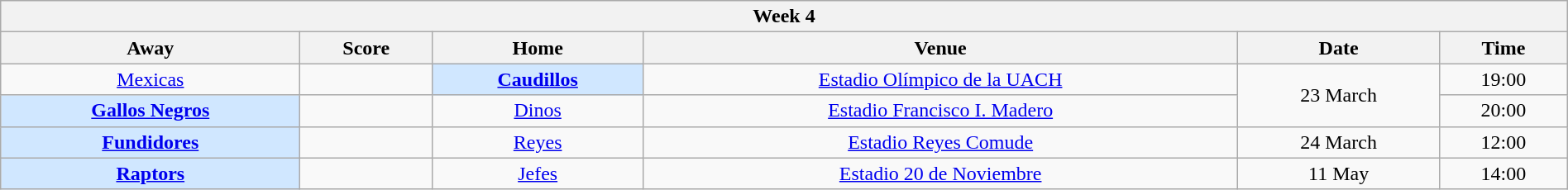<table class="wikitable mw-collapsible mw-collapsed" style="width:100%;">
<tr>
<th colspan="8">Week 4</th>
</tr>
<tr>
<th>Away</th>
<th>Score</th>
<th>Home</th>
<th>Venue</th>
<th>Date</th>
<th>Time</th>
</tr>
<tr align="center">
<td><a href='#'>Mexicas</a></td>
<td></td>
<td bgcolor="#D0E7FF"><strong><a href='#'>Caudillos</a></strong></td>
<td><a href='#'>Estadio Olímpico de la UACH</a></td>
<td rowspan=2>23 March</td>
<td>19:00</td>
</tr>
<tr align="center">
<td bgcolor="#D0E7FF"><strong><a href='#'>Gallos Negros</a></strong></td>
<td></td>
<td><a href='#'>Dinos</a></td>
<td><a href='#'>Estadio Francisco I. Madero</a></td>
<td>20:00</td>
</tr>
<tr align="center">
<td bgcolor="#D0E7FF"><strong><a href='#'>Fundidores</a></strong></td>
<td></td>
<td><a href='#'>Reyes</a></td>
<td><a href='#'>Estadio Reyes Comude</a></td>
<td>24 March</td>
<td>12:00</td>
</tr>
<tr align="center">
<td bgcolor="#D0E7FF"><strong><a href='#'>Raptors</a></strong></td>
<td></td>
<td><a href='#'>Jefes</a></td>
<td><a href='#'>Estadio 20 de Noviembre</a></td>
<td>11 May</td>
<td>14:00</td>
</tr>
</table>
